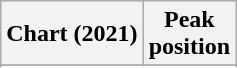<table class="wikitable sortable plainrowheaders" style="text-align:center">
<tr>
<th scope="col">Chart (2021)</th>
<th scope="col">Peak<br>position</th>
</tr>
<tr>
</tr>
<tr>
</tr>
<tr>
</tr>
</table>
